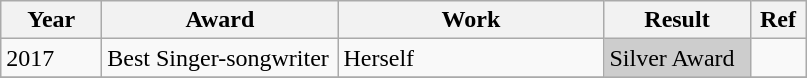<table class="wikitable">
<tr aglin="center">
<th width=60>Year</th>
<th style="width:150px;">Award</th>
<th style="width:170px;">Work</th>
<th width="90">Result</th>
<th width="30">Ref</th>
</tr>
<tr aglin="center">
<td>2017</td>
<td>Best Singer-songwriter</td>
<td>Herself</td>
<td style="background: #cdcdcd"><div>Silver Award</div></td>
<td></td>
</tr>
<tr>
</tr>
</table>
